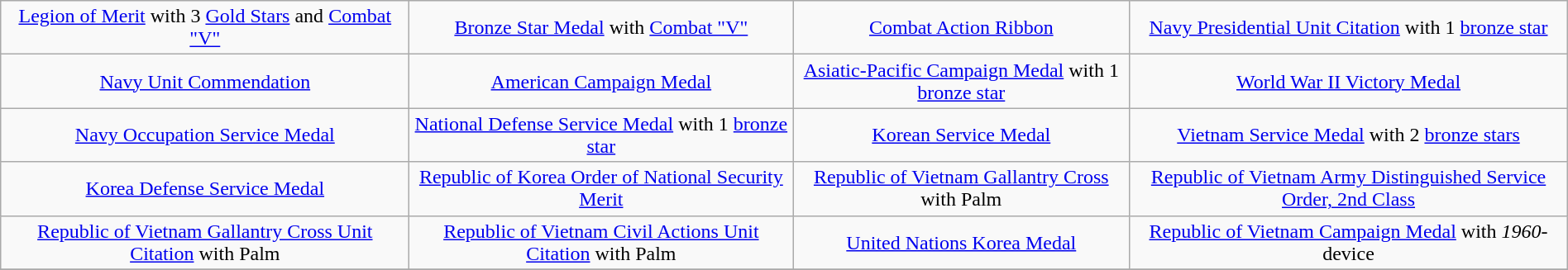<table class="wikitable" style="margin:1em auto; text-align:center;">
<tr>
<td><a href='#'>Legion of Merit</a> with 3 <a href='#'>Gold Stars</a> and <a href='#'>Combat "V"</a></td>
<td><a href='#'>Bronze Star Medal</a> with <a href='#'>Combat "V"</a></td>
<td><a href='#'>Combat Action Ribbon</a></td>
<td><a href='#'>Navy Presidential Unit Citation</a> with 1 <a href='#'>bronze star</a></td>
</tr>
<tr>
<td><a href='#'>Navy Unit Commendation</a></td>
<td><a href='#'>American Campaign Medal</a></td>
<td><a href='#'>Asiatic-Pacific Campaign Medal</a> with 1 <a href='#'>bronze star</a></td>
<td><a href='#'>World War II Victory Medal</a></td>
</tr>
<tr>
<td><a href='#'>Navy Occupation Service Medal</a></td>
<td><a href='#'>National Defense Service Medal</a> with 1 <a href='#'>bronze star</a></td>
<td><a href='#'>Korean Service Medal</a></td>
<td><a href='#'>Vietnam Service Medal</a> with 2 <a href='#'>bronze stars</a></td>
</tr>
<tr>
<td><a href='#'>Korea Defense Service Medal</a></td>
<td><a href='#'>Republic of Korea Order of National Security Merit</a></td>
<td><a href='#'>Republic of Vietnam Gallantry Cross</a> with Palm</td>
<td><a href='#'>Republic of Vietnam Army Distinguished Service Order, 2nd Class</a></td>
</tr>
<tr>
<td><a href='#'>Republic of Vietnam Gallantry Cross Unit Citation</a> with Palm</td>
<td><a href='#'>Republic of Vietnam Civil Actions Unit Citation</a> with Palm</td>
<td><a href='#'>United Nations Korea Medal</a></td>
<td><a href='#'>Republic of Vietnam Campaign Medal</a> with <em>1960</em>- device</td>
</tr>
<tr>
</tr>
</table>
